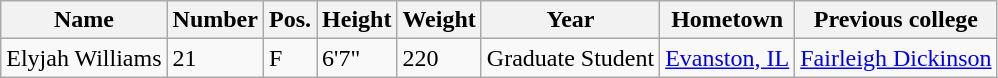<table class="wikitable sortable" border="1">
<tr>
<th>Name</th>
<th>Number</th>
<th>Pos.</th>
<th>Height</th>
<th>Weight</th>
<th>Year</th>
<th>Hometown</th>
<th class="unsortable">Previous college</th>
</tr>
<tr>
<td>Elyjah Williams</td>
<td>21</td>
<td>F</td>
<td>6'7"</td>
<td>220</td>
<td>Graduate Student</td>
<td><a href='#'>Evanston, IL</a></td>
<td><a href='#'>Fairleigh Dickinson</a></td>
</tr>
</table>
